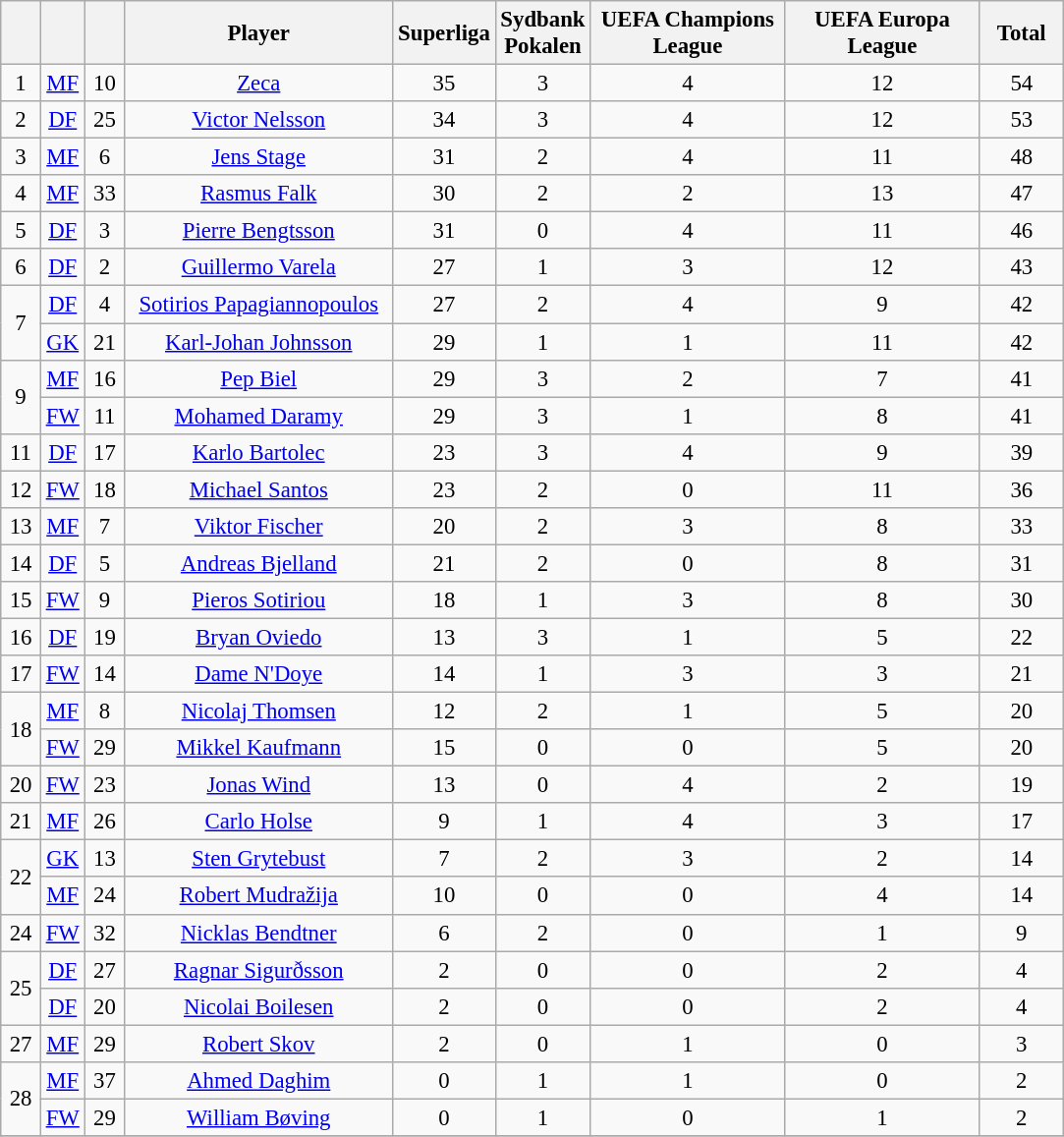<table class="wikitable sortable" style="font-size: 95%; text-align: center;">
<tr>
<th width=20></th>
<th width=20></th>
<th width=20></th>
<th width=175>Player</th>
<th width=50>Superliga</th>
<th width=50>Sydbank Pokalen</th>
<th width=125>UEFA Champions League</th>
<th width=125>UEFA Europa League</th>
<th width=50>Total</th>
</tr>
<tr>
<td rowspan=1>1</td>
<td><a href='#'>MF</a></td>
<td>10</td>
<td> <a href='#'>Zeca</a></td>
<td>35</td>
<td>3</td>
<td>4</td>
<td>12</td>
<td>54</td>
</tr>
<tr>
<td rowspan=1>2</td>
<td><a href='#'>DF</a></td>
<td>25</td>
<td> <a href='#'>Victor Nelsson</a></td>
<td>34</td>
<td>3</td>
<td>4</td>
<td>12</td>
<td>53</td>
</tr>
<tr>
<td rowspan=1>3</td>
<td><a href='#'>MF</a></td>
<td>6</td>
<td> <a href='#'>Jens Stage</a></td>
<td>31</td>
<td>2</td>
<td>4</td>
<td>11</td>
<td>48</td>
</tr>
<tr>
<td rowspan=1>4</td>
<td><a href='#'>MF</a></td>
<td>33</td>
<td> <a href='#'>Rasmus Falk</a></td>
<td>30</td>
<td>2</td>
<td>2</td>
<td>13</td>
<td>47</td>
</tr>
<tr>
<td rowspan=1>5</td>
<td><a href='#'>DF</a></td>
<td>3</td>
<td> <a href='#'>Pierre Bengtsson</a></td>
<td>31</td>
<td>0</td>
<td>4</td>
<td>11</td>
<td>46</td>
</tr>
<tr>
<td rowspan=1>6</td>
<td><a href='#'>DF</a></td>
<td>2</td>
<td> <a href='#'>Guillermo Varela</a></td>
<td>27</td>
<td>1</td>
<td>3</td>
<td>12</td>
<td>43</td>
</tr>
<tr>
<td rowspan=2>7</td>
<td><a href='#'>DF</a></td>
<td>4</td>
<td> <a href='#'>Sotirios Papagiannopoulos</a></td>
<td>27</td>
<td>2</td>
<td>4</td>
<td>9</td>
<td>42</td>
</tr>
<tr>
<td><a href='#'>GK</a></td>
<td>21</td>
<td> <a href='#'>Karl-Johan Johnsson</a></td>
<td>29</td>
<td>1</td>
<td>1</td>
<td>11</td>
<td>42</td>
</tr>
<tr>
<td rowspan=2>9</td>
<td><a href='#'>MF</a></td>
<td>16</td>
<td> <a href='#'>Pep Biel</a></td>
<td>29</td>
<td>3</td>
<td>2</td>
<td>7</td>
<td>41</td>
</tr>
<tr>
<td><a href='#'>FW</a></td>
<td>11</td>
<td> <a href='#'>Mohamed Daramy</a></td>
<td>29</td>
<td>3</td>
<td>1</td>
<td>8</td>
<td>41</td>
</tr>
<tr>
<td rowspan=1>11</td>
<td><a href='#'>DF</a></td>
<td>17</td>
<td> <a href='#'>Karlo Bartolec</a></td>
<td>23</td>
<td>3</td>
<td>4</td>
<td>9</td>
<td>39</td>
</tr>
<tr>
<td rowspan=1>12</td>
<td><a href='#'>FW</a></td>
<td>18</td>
<td> <a href='#'>Michael Santos</a></td>
<td>23</td>
<td>2</td>
<td>0</td>
<td>11</td>
<td>36</td>
</tr>
<tr>
<td rowspan=1>13</td>
<td><a href='#'>MF</a></td>
<td>7</td>
<td> <a href='#'>Viktor Fischer</a></td>
<td>20</td>
<td>2</td>
<td>3</td>
<td>8</td>
<td>33</td>
</tr>
<tr>
<td rowspan=1>14</td>
<td><a href='#'>DF</a></td>
<td>5</td>
<td> <a href='#'>Andreas Bjelland</a></td>
<td>21</td>
<td>2</td>
<td>0</td>
<td>8</td>
<td>31</td>
</tr>
<tr>
<td rowspan=1>15</td>
<td><a href='#'>FW</a></td>
<td>9</td>
<td> <a href='#'>Pieros Sotiriou</a></td>
<td>18</td>
<td>1</td>
<td>3</td>
<td>8</td>
<td>30</td>
</tr>
<tr>
<td rowspan=1>16</td>
<td><a href='#'>DF</a></td>
<td>19</td>
<td> <a href='#'>Bryan Oviedo</a></td>
<td>13</td>
<td>3</td>
<td>1</td>
<td>5</td>
<td>22</td>
</tr>
<tr>
<td rowspan=1>17</td>
<td><a href='#'>FW</a></td>
<td>14</td>
<td> <a href='#'>Dame N'Doye</a></td>
<td>14</td>
<td>1</td>
<td>3</td>
<td>3</td>
<td>21</td>
</tr>
<tr>
<td rowspan=2>18</td>
<td><a href='#'>MF</a></td>
<td>8</td>
<td> <a href='#'>Nicolaj Thomsen</a></td>
<td>12</td>
<td>2</td>
<td>1</td>
<td>5</td>
<td>20</td>
</tr>
<tr>
<td><a href='#'>FW</a></td>
<td>29</td>
<td> <a href='#'>Mikkel Kaufmann</a></td>
<td>15</td>
<td>0</td>
<td>0</td>
<td>5</td>
<td>20</td>
</tr>
<tr>
<td rowspan=1>20</td>
<td><a href='#'>FW</a></td>
<td>23</td>
<td> <a href='#'>Jonas Wind</a></td>
<td>13</td>
<td>0</td>
<td>4</td>
<td>2</td>
<td>19</td>
</tr>
<tr>
<td rowspan=1>21</td>
<td><a href='#'>MF</a></td>
<td>26</td>
<td> <a href='#'>Carlo Holse</a></td>
<td>9</td>
<td>1</td>
<td>4</td>
<td>3</td>
<td>17</td>
</tr>
<tr>
<td rowspan=2>22</td>
<td><a href='#'>GK</a></td>
<td>13</td>
<td> <a href='#'>Sten Grytebust</a></td>
<td>7</td>
<td>2</td>
<td>3</td>
<td>2</td>
<td>14</td>
</tr>
<tr>
<td><a href='#'>MF</a></td>
<td>24</td>
<td> <a href='#'>Robert Mudražija</a></td>
<td>10</td>
<td>0</td>
<td>0</td>
<td>4</td>
<td>14</td>
</tr>
<tr>
<td rowspan=1>24</td>
<td><a href='#'>FW</a></td>
<td>32</td>
<td> <a href='#'>Nicklas Bendtner</a></td>
<td>6</td>
<td>2</td>
<td>0</td>
<td>1</td>
<td>9</td>
</tr>
<tr>
<td rowspan=2>25</td>
<td><a href='#'>DF</a></td>
<td>27</td>
<td> <a href='#'>Ragnar Sigurðsson</a></td>
<td>2</td>
<td>0</td>
<td>0</td>
<td>2</td>
<td>4</td>
</tr>
<tr>
<td><a href='#'>DF</a></td>
<td>20</td>
<td> <a href='#'>Nicolai Boilesen</a></td>
<td>2</td>
<td>0</td>
<td>0</td>
<td>2</td>
<td>4</td>
</tr>
<tr>
<td rowspan=1>27</td>
<td><a href='#'>MF</a></td>
<td>29</td>
<td> <a href='#'>Robert Skov</a></td>
<td>2</td>
<td>0</td>
<td>1</td>
<td>0</td>
<td>3</td>
</tr>
<tr>
<td rowspan=2>28</td>
<td><a href='#'>MF</a></td>
<td>37</td>
<td> <a href='#'>Ahmed Daghim</a></td>
<td>0</td>
<td>1</td>
<td>1</td>
<td>0</td>
<td>2</td>
</tr>
<tr>
<td><a href='#'>FW</a></td>
<td>29</td>
<td> <a href='#'>William Bøving</a></td>
<td>0</td>
<td>1</td>
<td>0</td>
<td>1</td>
<td>2</td>
</tr>
<tr>
</tr>
</table>
